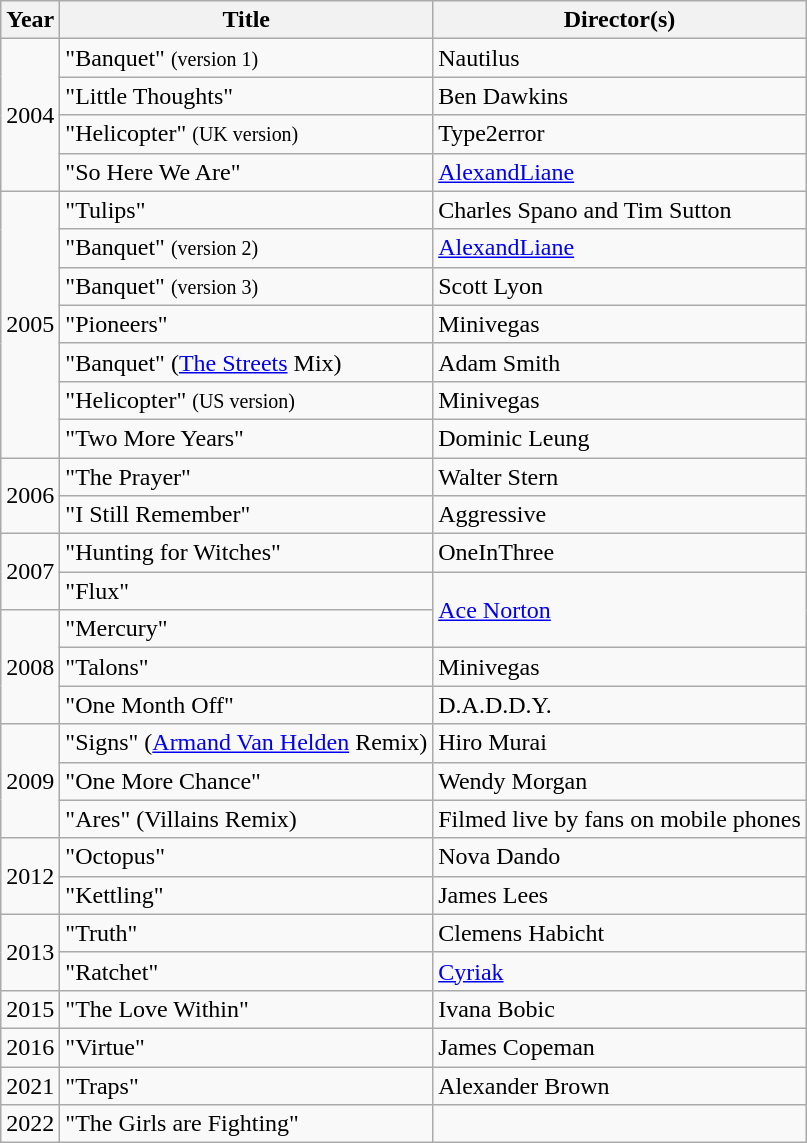<table class="wikitable">
<tr>
<th>Year</th>
<th>Title</th>
<th>Director(s)</th>
</tr>
<tr>
<td rowspan="4">2004</td>
<td>"Banquet" <small>(version 1)</small></td>
<td>Nautilus</td>
</tr>
<tr>
<td>"Little Thoughts"</td>
<td>Ben Dawkins</td>
</tr>
<tr>
<td>"Helicopter" <small>(UK version)</small></td>
<td>Type2error</td>
</tr>
<tr>
<td>"So Here We Are"</td>
<td><a href='#'>AlexandLiane</a></td>
</tr>
<tr>
<td rowspan="7">2005</td>
<td>"Tulips"</td>
<td>Charles Spano and Tim Sutton</td>
</tr>
<tr>
<td>"Banquet" <small>(version 2)</small></td>
<td><a href='#'>AlexandLiane</a></td>
</tr>
<tr>
<td>"Banquet" <small>(version 3)</small></td>
<td>Scott Lyon</td>
</tr>
<tr>
<td>"Pioneers"</td>
<td>Minivegas</td>
</tr>
<tr>
<td>"Banquet" (<a href='#'>The Streets</a> Mix)</td>
<td>Adam Smith</td>
</tr>
<tr>
<td>"Helicopter" <small>(US version)</small></td>
<td>Minivegas</td>
</tr>
<tr>
<td>"Two More Years"</td>
<td>Dominic Leung</td>
</tr>
<tr>
<td rowspan="2">2006</td>
<td>"The Prayer"</td>
<td>Walter Stern</td>
</tr>
<tr>
<td>"I Still Remember"</td>
<td>Aggressive</td>
</tr>
<tr>
<td rowspan="2">2007</td>
<td>"Hunting for Witches"</td>
<td>OneInThree</td>
</tr>
<tr>
<td>"Flux"</td>
<td rowspan="2"><a href='#'>Ace Norton</a></td>
</tr>
<tr>
<td rowspan="3">2008</td>
<td>"Mercury"</td>
</tr>
<tr>
<td>"Talons"</td>
<td>Minivegas</td>
</tr>
<tr>
<td>"One Month Off"</td>
<td>D.A.D.D.Y.</td>
</tr>
<tr>
<td rowspan="3">2009</td>
<td>"Signs" (<a href='#'>Armand Van Helden</a> Remix)</td>
<td>Hiro Murai</td>
</tr>
<tr>
<td>"One More Chance"</td>
<td>Wendy Morgan</td>
</tr>
<tr>
<td>"Ares" (Villains Remix)</td>
<td>Filmed live by fans on mobile phones</td>
</tr>
<tr>
<td rowspan="2">2012</td>
<td>"Octopus"</td>
<td>Nova Dando</td>
</tr>
<tr>
<td>"Kettling"</td>
<td>James Lees</td>
</tr>
<tr>
<td rowspan="2">2013</td>
<td>"Truth"</td>
<td>Clemens Habicht</td>
</tr>
<tr>
<td>"Ratchet"</td>
<td><a href='#'>Cyriak</a></td>
</tr>
<tr>
<td>2015</td>
<td>"The Love Within"</td>
<td>Ivana Bobic</td>
</tr>
<tr>
<td>2016</td>
<td>"Virtue"</td>
<td>James Copeman</td>
</tr>
<tr>
<td>2021</td>
<td>"Traps"</td>
<td>Alexander Brown</td>
</tr>
<tr>
<td>2022</td>
<td>"The Girls are Fighting"</td>
</tr>
</table>
